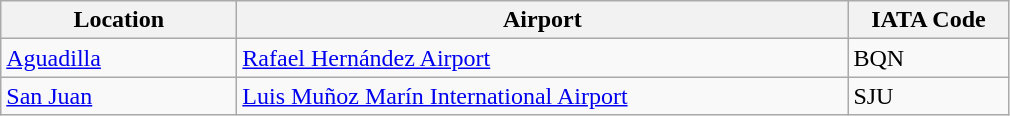<table class="wikitable">
<tr>
<th scope="col" style="width:150px;"><strong>Location</strong></th>
<th scope="col" style="width:400px;"><strong>Airport</strong></th>
<th scope="col" style="width:100px;"><strong>IATA Code</strong></th>
</tr>
<tr>
<td><a href='#'>Aguadilla</a></td>
<td><a href='#'>Rafael Hernández Airport</a></td>
<td>BQN</td>
</tr>
<tr>
<td><a href='#'>San Juan</a></td>
<td><a href='#'>Luis Muñoz Marín International Airport</a></td>
<td>SJU</td>
</tr>
</table>
